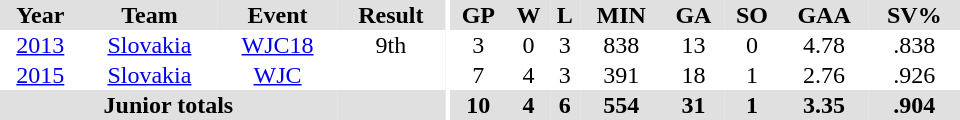<table border="0" cellpadding="1" cellspacing="0" ID="Table3" style="text-align:center; width:40em">
<tr ALIGN="center" bgcolor="#e0e0e0">
<th>Year</th>
<th>Team</th>
<th>Event</th>
<th>Result</th>
<th rowspan="99" bgcolor="#ffffff"></th>
<th>GP</th>
<th>W</th>
<th>L</th>
<th>MIN</th>
<th>GA</th>
<th>SO</th>
<th>GAA</th>
<th>SV%</th>
</tr>
<tr ALIGN="center">
<td><a href='#'>2013</a></td>
<td><a href='#'>Slovakia</a></td>
<td><a href='#'>WJC18</a></td>
<td>9th</td>
<td>3</td>
<td>0</td>
<td>3</td>
<td>838</td>
<td>13</td>
<td>0</td>
<td>4.78</td>
<td>.838</td>
</tr>
<tr ALIGN="center">
<td><a href='#'>2015</a></td>
<td><a href='#'>Slovakia</a></td>
<td><a href='#'>WJC</a></td>
<td></td>
<td>7</td>
<td>4</td>
<td>3</td>
<td>391</td>
<td>18</td>
<td>1</td>
<td>2.76</td>
<td>.926</td>
</tr>
<tr ALIGN="center" bgcolor="#e0e0e0">
<th colspan=3>Junior totals</th>
<th></th>
<th>10</th>
<th>4</th>
<th>6</th>
<th>554</th>
<th>31</th>
<th>1</th>
<th>3.35</th>
<th>.904</th>
</tr>
</table>
